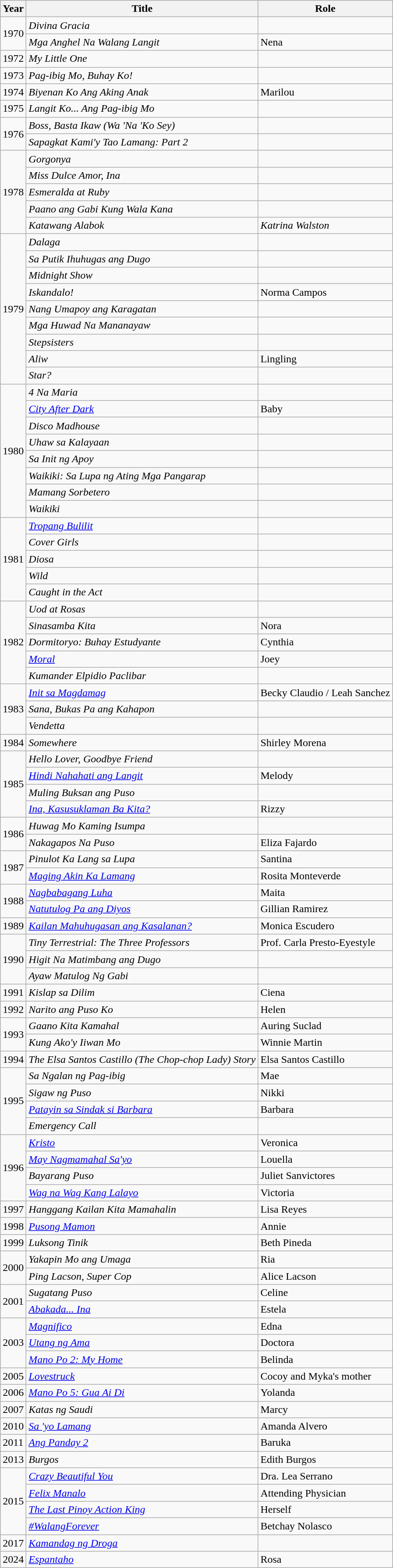<table class="wikitable sortable">
<tr>
<th>Year</th>
<th>Title</th>
<th>Role</th>
</tr>
<tr>
<td rowspan="2">1970</td>
<td><em>Divina Gracia</em></td>
<td></td>
</tr>
<tr>
<td><em>Mga Anghel Na Walang Langit</em></td>
<td>Nena</td>
</tr>
<tr>
<td>1972</td>
<td><em>My Little One</em></td>
<td></td>
</tr>
<tr>
<td>1973</td>
<td><em>Pag-ibig Mo, Buhay Ko!</em></td>
<td></td>
</tr>
<tr>
<td>1974</td>
<td><em>Biyenan Ko Ang Aking Anak</em></td>
<td>Marilou</td>
</tr>
<tr>
<td>1975</td>
<td><em>Langit Ko... Ang Pag-ibig Mo</em></td>
<td></td>
</tr>
<tr>
<td rowspan="2">1976</td>
<td><em>Boss, Basta Ikaw (Wa 'Na 'Ko Sey)</em></td>
<td></td>
</tr>
<tr>
<td><em>Sapagkat Kami'y Tao Lamang: Part 2</em></td>
<td></td>
</tr>
<tr>
<td rowspan="5">1978</td>
<td><em>Gorgonya</em></td>
<td></td>
</tr>
<tr>
<td><em>Miss Dulce Amor, Ina</em></td>
<td></td>
</tr>
<tr>
<td><em>Esmeralda at Ruby</em></td>
<td></td>
</tr>
<tr>
<td><em>Paano ang Gabi Kung Wala Kana</em></td>
<td></td>
</tr>
<tr>
<td><em>Katawang Alabok</em></td>
<td><em>Katrina Walston</em></td>
</tr>
<tr>
<td rowspan="9">1979</td>
<td><em>Dalaga</em></td>
<td></td>
</tr>
<tr>
<td><em>Sa Putik Ihuhugas ang Dugo</em></td>
<td></td>
</tr>
<tr>
<td><em>Midnight Show</em></td>
<td></td>
</tr>
<tr>
<td><em>Iskandalo!</em></td>
<td>Norma Campos</td>
</tr>
<tr>
<td><em>Nang Umapoy ang Karagatan</em></td>
<td></td>
</tr>
<tr>
<td><em>Mga Huwad Na Mananayaw</em></td>
<td></td>
</tr>
<tr>
<td><em>Stepsisters</em></td>
<td></td>
</tr>
<tr>
<td><em>Aliw</em></td>
<td>Lingling</td>
</tr>
<tr>
<td><em>Star?</em></td>
<td></td>
</tr>
<tr>
<td rowspan="8">1980</td>
<td><em>4 Na Maria</em></td>
<td></td>
</tr>
<tr>
<td><em><a href='#'>City After Dark</a></em></td>
<td>Baby</td>
</tr>
<tr>
<td><em>Disco Madhouse</em></td>
<td></td>
</tr>
<tr>
<td><em>Uhaw sa Kalayaan</em></td>
<td></td>
</tr>
<tr>
<td><em>Sa Init ng Apoy</em></td>
<td></td>
</tr>
<tr>
<td><em>Waikiki: Sa Lupa ng Ating Mga Pangarap</em></td>
<td></td>
</tr>
<tr>
<td><em>Mamang Sorbetero</em></td>
<td></td>
</tr>
<tr>
<td><em>Waikiki</em></td>
<td></td>
</tr>
<tr>
<td rowspan="5">1981</td>
<td><em><a href='#'>Tropang Bulilit</a></em></td>
<td></td>
</tr>
<tr>
<td><em>Cover Girls</em></td>
<td></td>
</tr>
<tr>
<td><em>Diosa</em></td>
<td></td>
</tr>
<tr>
<td><em>Wild</em></td>
<td></td>
</tr>
<tr>
<td><em>Caught in the Act</em></td>
<td></td>
</tr>
<tr>
<td rowspan="5">1982</td>
<td><em>Uod at Rosas</em></td>
<td></td>
</tr>
<tr>
<td><em>Sinasamba Kita</em></td>
<td>Nora</td>
</tr>
<tr>
<td><em>Dormitoryo: Buhay Estudyante</em></td>
<td>Cynthia</td>
</tr>
<tr>
<td><em><a href='#'>Moral</a></em></td>
<td>Joey</td>
</tr>
<tr>
<td><em>Kumander Elpidio Paclibar</em></td>
<td></td>
</tr>
<tr>
<td rowspan="3">1983</td>
<td><em><a href='#'>Init sa Magdamag</a></em></td>
<td>Becky Claudio / Leah Sanchez</td>
</tr>
<tr>
<td><em>Sana, Bukas Pa ang Kahapon</em></td>
<td></td>
</tr>
<tr>
<td><em>Vendetta</em></td>
<td></td>
</tr>
<tr>
<td>1984</td>
<td><em>Somewhere</em></td>
<td>Shirley Morena</td>
</tr>
<tr>
<td rowspan="4">1985</td>
<td><em>Hello Lover, Goodbye Friend</em></td>
<td></td>
</tr>
<tr>
<td><em><a href='#'>Hindi Nahahati ang Langit</a></em></td>
<td>Melody</td>
</tr>
<tr>
<td><em>Muling Buksan ang Puso</em></td>
<td></td>
</tr>
<tr>
<td><em><a href='#'>Ina, Kasusuklaman Ba Kita?</a></em></td>
<td>Rizzy</td>
</tr>
<tr>
<td rowspan="2">1986</td>
<td><em>Huwag Mo Kaming Isumpa</em></td>
<td></td>
</tr>
<tr>
<td><em>Nakagapos Na Puso</em></td>
<td>Eliza Fajardo</td>
</tr>
<tr>
<td rowspan="2">1987</td>
<td><em>Pinulot Ka Lang sa Lupa</em></td>
<td>Santina</td>
</tr>
<tr>
<td><em><a href='#'>Maging Akin Ka Lamang</a></em></td>
<td>Rosita Monteverde</td>
</tr>
<tr>
<td rowspan="2">1988</td>
<td><em><a href='#'>Nagbabagang Luha</a></em></td>
<td>Maita</td>
</tr>
<tr>
<td><em><a href='#'>Natutulog Pa ang Diyos</a></em></td>
<td>Gillian Ramirez</td>
</tr>
<tr>
<td>1989</td>
<td><em><a href='#'>Kailan Mahuhugasan ang Kasalanan?</a></em></td>
<td>Monica Escudero</td>
</tr>
<tr>
<td rowspan="3">1990</td>
<td><em>Tiny Terrestrial: The Three Professors</em></td>
<td>Prof. Carla Presto-Eyestyle</td>
</tr>
<tr>
<td><em>Higit Na Matimbang ang Dugo</em></td>
<td></td>
</tr>
<tr>
<td><em>Ayaw Matulog Ng Gabi</em></td>
<td></td>
</tr>
<tr>
<td>1991</td>
<td><em>Kislap sa Dilim</em></td>
<td>Ciena</td>
</tr>
<tr>
<td>1992</td>
<td><em>Narito ang Puso Ko</em></td>
<td>Helen</td>
</tr>
<tr>
<td rowspan="2">1993</td>
<td><em>Gaano Kita Kamahal</em></td>
<td>Auring Suclad</td>
</tr>
<tr>
<td><em>Kung Ako'y Iiwan Mo</em></td>
<td>Winnie Martin</td>
</tr>
<tr>
<td>1994</td>
<td><em>The Elsa Santos Castillo (The Chop-chop Lady) Story</em></td>
<td>Elsa Santos Castillo</td>
</tr>
<tr>
<td rowspan="4">1995</td>
<td><em>Sa Ngalan ng Pag-ibig</em></td>
<td>Mae</td>
</tr>
<tr>
<td><em>Sigaw ng Puso</em></td>
<td>Nikki</td>
</tr>
<tr>
<td><em><a href='#'>Patayin sa Sindak si Barbara</a></em></td>
<td>Barbara</td>
</tr>
<tr>
<td><em>Emergency Call</em></td>
<td></td>
</tr>
<tr>
<td rowspan="4">1996</td>
<td><em><a href='#'>Kristo</a></em></td>
<td>Veronica</td>
</tr>
<tr>
<td><em><a href='#'>May Nagmamahal Sa'yo</a></em></td>
<td>Louella</td>
</tr>
<tr>
<td><em>Bayarang Puso</em></td>
<td>Juliet Sanvictores</td>
</tr>
<tr>
<td><em><a href='#'>Wag na Wag Kang Lalayo</a></em></td>
<td>Victoria</td>
</tr>
<tr>
<td>1997</td>
<td><em>Hanggang Kailan Kita Mamahalin</em></td>
<td>Lisa Reyes</td>
</tr>
<tr>
<td>1998</td>
<td><em><a href='#'>Pusong Mamon</a></em></td>
<td>Annie</td>
</tr>
<tr>
<td>1999</td>
<td><em>Luksong Tinik</em></td>
<td>Beth Pineda</td>
</tr>
<tr>
<td rowspan="2">2000</td>
<td><em>Yakapin Mo ang Umaga</em></td>
<td>Ria</td>
</tr>
<tr>
<td><em>Ping Lacson, Super Cop</em></td>
<td>Alice Lacson</td>
</tr>
<tr>
<td rowspan="2">2001</td>
<td><em>Sugatang Puso</em></td>
<td>Celine</td>
</tr>
<tr>
<td><em><a href='#'>Abakada... Ina</a></em></td>
<td>Estela</td>
</tr>
<tr>
<td rowspan="3">2003</td>
<td><em><a href='#'>Magnifico</a></em></td>
<td>Edna</td>
</tr>
<tr>
<td><em><a href='#'>Utang ng Ama</a></em></td>
<td>Doctora</td>
</tr>
<tr>
<td><em><a href='#'>Mano Po 2: My Home</a></em></td>
<td>Belinda</td>
</tr>
<tr>
<td>2005</td>
<td><em><a href='#'>Lovestruck</a></em></td>
<td>Cocoy and Myka's mother</td>
</tr>
<tr>
<td>2006</td>
<td><em><a href='#'>Mano Po 5: Gua Ai Di</a></em></td>
<td>Yolanda</td>
</tr>
<tr>
<td>2007</td>
<td><em>Katas ng Saudi</em></td>
<td>Marcy</td>
</tr>
<tr>
<td>2010</td>
<td><em><a href='#'>Sa 'yo Lamang</a></em></td>
<td>Amanda Alvero</td>
</tr>
<tr>
<td>2011</td>
<td><em><a href='#'>Ang Panday 2</a></em></td>
<td>Baruka</td>
</tr>
<tr>
<td>2013</td>
<td><em>Burgos</em></td>
<td>Edith Burgos</td>
</tr>
<tr>
<td rowspan="4">2015</td>
<td><em><a href='#'>Crazy Beautiful You</a></em></td>
<td>Dra. Lea Serrano</td>
</tr>
<tr>
<td><em><a href='#'>Felix Manalo</a></em></td>
<td>Attending Physician</td>
</tr>
<tr>
<td><em><a href='#'>The Last Pinoy Action King</a></em></td>
<td>Herself</td>
</tr>
<tr>
<td><em><a href='#'>#WalangForever</a></em></td>
<td>Betchay Nolasco</td>
</tr>
<tr>
<td>2017</td>
<td><em><a href='#'>Kamandag ng Droga</a></em></td>
<td></td>
</tr>
<tr>
<td>2024</td>
<td><em><a href='#'>Espantaho</a></em></td>
<td>Rosa</td>
</tr>
</table>
